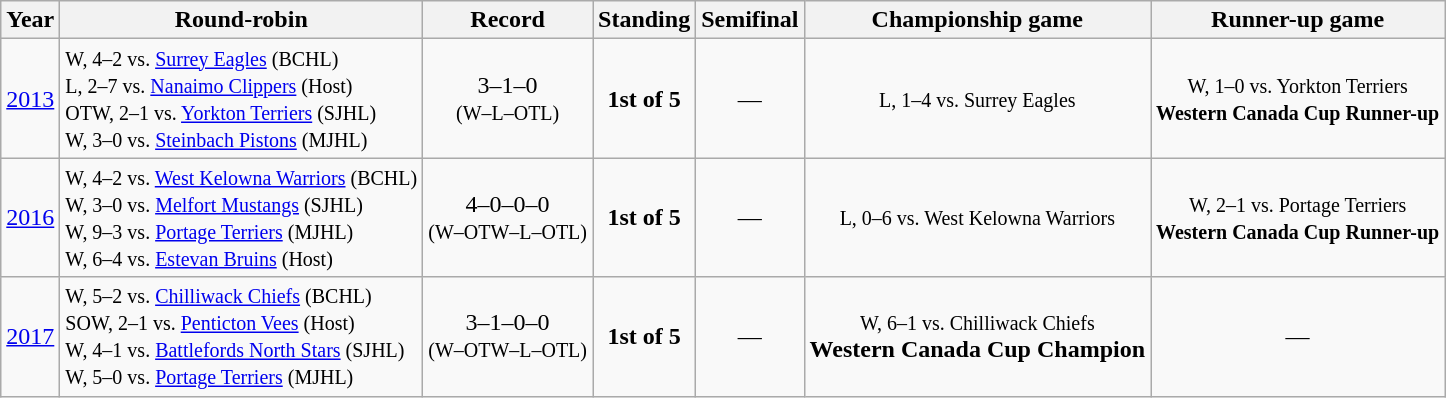<table class="wikitable" style="text-align:center">
<tr>
<th>Year</th>
<th>Round-robin</th>
<th>Record</th>
<th>Standing</th>
<th>Semifinal</th>
<th>Championship game</th>
<th>Runner-up game</th>
</tr>
<tr>
<td><a href='#'>2013</a></td>
<td align=left><small>W, 4–2 vs. <a href='#'>Surrey Eagles</a> (BCHL)<br>L, 2–7 vs. <a href='#'>Nanaimo Clippers</a> (Host)<br>OTW, 2–1 vs. <a href='#'>Yorkton Terriers</a> (SJHL)<br>W, 3–0 vs. <a href='#'>Steinbach Pistons</a> (MJHL)</small></td>
<td>3–1–0<br><small>(W–L–OTL)</small></td>
<td><strong>1st of 5</strong></td>
<td>—</td>
<td><small>L, 1–4 vs. Surrey Eagles</small></td>
<td><small>W, 1–0 vs. Yorkton Terriers<br><strong>Western Canada Cup Runner-up</strong></small></td>
</tr>
<tr>
<td><a href='#'>2016</a></td>
<td align=left><small>W, 4–2 vs. <a href='#'>West Kelowna Warriors</a> (BCHL)<br>W, 3–0 vs. <a href='#'>Melfort Mustangs</a> (SJHL)<br>W, 9–3 vs. <a href='#'>Portage Terriers</a> (MJHL)<br>W, 6–4 vs. <a href='#'>Estevan Bruins</a> (Host)</small></td>
<td>4–0–0–0<br><small>(W–OTW–L–OTL)</small></td>
<td><strong>1st of 5</strong></td>
<td>—</td>
<td><small>L, 0–6 vs. West Kelowna Warriors</small></td>
<td><small>W, 2–1 vs. Portage Terriers<br><strong>Western Canada Cup Runner-up</strong></small></td>
</tr>
<tr align=center>
<td><a href='#'>2017</a></td>
<td align=left><small>W, 5–2 vs. <a href='#'>Chilliwack Chiefs</a> (BCHL)<br>SOW, 2–1 vs. <a href='#'>Penticton Vees</a> (Host)<br>W, 4–1 vs. <a href='#'>Battlefords North Stars</a> (SJHL)<br>W, 5–0 vs. <a href='#'>Portage Terriers</a> (MJHL)</small></td>
<td>3–1–0–0<br><small>(W–OTW–L–OTL)</small></td>
<td><strong>1st of 5</strong></td>
<td>—</td>
<td><small>W, 6–1 vs. Chilliwack Chiefs</small><br><strong>Western Canada Cup Champion</strong></td>
<td>—</td>
</tr>
</table>
